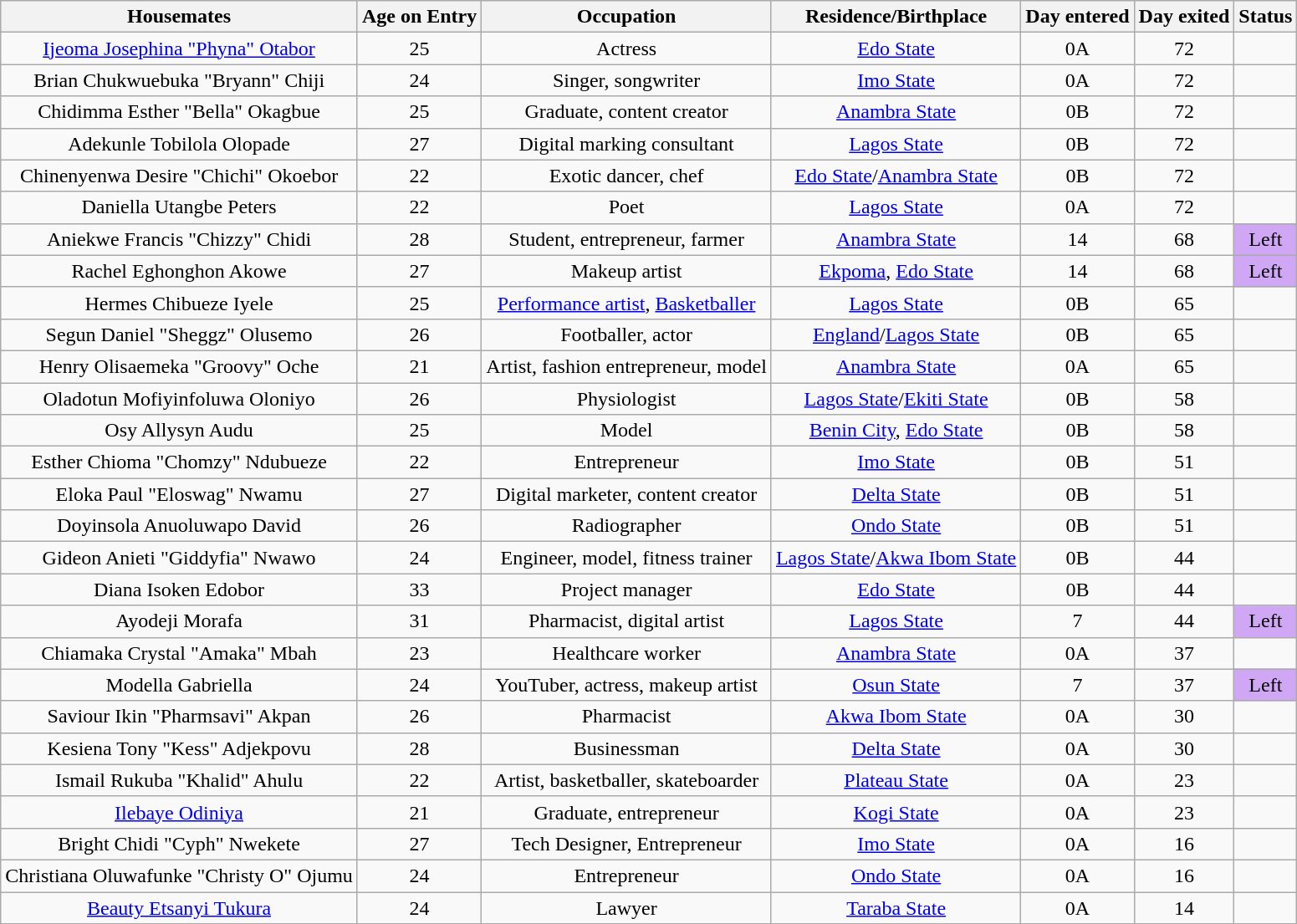<table class="wikitable" style="text-align:center;">
<tr>
<th>Housemates</th>
<th>Age on Entry</th>
<th>Occupation</th>
<th>Residence/Birthplace</th>
<th>Day entered</th>
<th>Day exited</th>
<th>Status</th>
</tr>
<tr>
<td><a href='#'>Ijeoma Josephina "Phyna" Otabor</a></td>
<td>25</td>
<td>Actress</td>
<td><a href='#'>Edo State</a></td>
<td>0A</td>
<td>72</td>
<td></td>
</tr>
<tr>
<td>Brian Chukwuebuka "Bryann" Chiji</td>
<td>24</td>
<td>Singer, songwriter</td>
<td><a href='#'>Imo State</a></td>
<td>0A</td>
<td>72</td>
<td></td>
</tr>
<tr>
<td>Chidimma Esther "Bella" Okagbue</td>
<td>25</td>
<td>Graduate, content creator</td>
<td><a href='#'>Anambra State</a></td>
<td>0B</td>
<td>72</td>
<td></td>
</tr>
<tr>
<td>Adekunle Tobilola Olopade</td>
<td>27</td>
<td>Digital marking consultant</td>
<td><a href='#'>Lagos State</a></td>
<td>0B</td>
<td>72</td>
<td></td>
</tr>
<tr>
<td>Chinenyenwa Desire "Chichi" Okoebor</td>
<td>22</td>
<td>Exotic dancer, chef</td>
<td><a href='#'>Edo State</a>/<a href='#'>Anambra State</a></td>
<td>0B</td>
<td>72</td>
<td></td>
</tr>
<tr>
<td>Daniella Utangbe Peters</td>
<td>22</td>
<td>Poet</td>
<td><a href='#'>Lagos State</a></td>
<td>0A</td>
<td>72</td>
<td></td>
</tr>
<tr>
<td>Aniekwe Francis "Chizzy" Chidi</td>
<td>28</td>
<td>Student, entrepreneur, farmer</td>
<td><a href='#'>Anambra State</a></td>
<td>14</td>
<td>68</td>
<td style="background:#D0A7F4;">Left</td>
</tr>
<tr>
<td>Rachel Eghonghon Akowe</td>
<td>27</td>
<td>Makeup artist</td>
<td><a href='#'>Ekpoma</a>, <a href='#'>Edo State</a></td>
<td>14</td>
<td>68</td>
<td style="background:#D0A7F4;">Left</td>
</tr>
<tr>
<td>Hermes Chibueze Iyele</td>
<td>25</td>
<td><a href='#'>Performance artist</a>, <a href='#'>Basketballer</a></td>
<td><a href='#'>Lagos State</a></td>
<td>0B</td>
<td>65</td>
<td></td>
</tr>
<tr>
<td>Segun Daniel "Sheggz" Olusemo</td>
<td>26</td>
<td>Footballer, actor</td>
<td><a href='#'>England</a>/<a href='#'>Lagos State</a></td>
<td>0B</td>
<td>65</td>
<td></td>
</tr>
<tr>
<td>Henry Olisaemeka "Groovy" Oche</td>
<td>21</td>
<td>Artist, fashion entrepreneur, model</td>
<td><a href='#'>Anambra State</a></td>
<td>0A</td>
<td>65</td>
<td></td>
</tr>
<tr>
<td>Oladotun Mofiyinfoluwa Oloniyo</td>
<td>26</td>
<td>Physiologist</td>
<td><a href='#'>Lagos State</a>/<a href='#'>Ekiti State</a></td>
<td>0B</td>
<td>58</td>
<td></td>
</tr>
<tr>
<td>Osy Allysyn Audu</td>
<td>25</td>
<td>Model</td>
<td><a href='#'>Benin City</a>, <a href='#'>Edo State</a></td>
<td>0B</td>
<td>58</td>
<td></td>
</tr>
<tr>
<td>Esther Chioma "Chomzy" Ndubueze</td>
<td>22</td>
<td>Entrepreneur</td>
<td><a href='#'>Imo State</a></td>
<td>0B</td>
<td>51</td>
<td></td>
</tr>
<tr>
<td>Eloka Paul "Eloswag" Nwamu</td>
<td>27</td>
<td>Digital marketer, content creator</td>
<td><a href='#'>Delta State</a></td>
<td>0B</td>
<td>51</td>
<td></td>
</tr>
<tr>
<td>Doyinsola Anuoluwapo David</td>
<td>26</td>
<td>Radiographer</td>
<td><a href='#'>Ondo State</a></td>
<td>0B</td>
<td>51</td>
<td></td>
</tr>
<tr>
<td>Gideon Anieti "Giddyfia" Nwawo</td>
<td>24</td>
<td>Engineer, model, fitness trainer</td>
<td><a href='#'>Lagos State</a>/<a href='#'>Akwa Ibom State</a></td>
<td>0B</td>
<td>44</td>
<td></td>
</tr>
<tr>
<td>Diana Isoken Edobor</td>
<td>33</td>
<td>Project manager</td>
<td><a href='#'>Edo State</a></td>
<td>0B</td>
<td>44</td>
<td></td>
</tr>
<tr>
<td>Ayodeji Morafa</td>
<td>31</td>
<td>Pharmacist, digital artist</td>
<td><a href='#'>Lagos State</a></td>
<td>7</td>
<td>44</td>
<td style="background:#D0A7F4;">Left</td>
</tr>
<tr>
<td>Chiamaka Crystal "Amaka" Mbah</td>
<td>23</td>
<td>Healthcare worker</td>
<td><a href='#'>Anambra State</a></td>
<td>0A</td>
<td>37</td>
<td></td>
</tr>
<tr>
<td>Modella Gabriella</td>
<td>24</td>
<td>YouTuber, actress, makeup artist</td>
<td><a href='#'>Osun State</a></td>
<td>7</td>
<td>37</td>
<td style="background:#D0A7F4;">Left</td>
</tr>
<tr>
<td>Saviour Ikin "Pharmsavi" Akpan</td>
<td>26</td>
<td>Pharmacist</td>
<td><a href='#'>Akwa Ibom State</a></td>
<td>0A</td>
<td>30</td>
<td></td>
</tr>
<tr>
<td>Kesiena Tony "Kess" Adjekpovu</td>
<td>28</td>
<td>Businessman</td>
<td><a href='#'>Delta State</a></td>
<td>0A</td>
<td>30</td>
<td></td>
</tr>
<tr>
<td>Ismail Rukuba "Khalid" Ahulu</td>
<td>22</td>
<td>Artist, basketballer, skateboarder</td>
<td><a href='#'>Plateau State</a></td>
<td>0A</td>
<td>23</td>
<td></td>
</tr>
<tr>
<td><a href='#'>Ilebaye Odiniya</a></td>
<td>21</td>
<td>Graduate, entrepreneur</td>
<td><a href='#'>Kogi State</a></td>
<td>0A</td>
<td>23</td>
<td></td>
</tr>
<tr>
<td>Bright Chidi "Cyph" Nwekete</td>
<td>27</td>
<td>Tech Designer, Entrepreneur</td>
<td><a href='#'>Imo State</a></td>
<td>0A</td>
<td>16</td>
<td></td>
</tr>
<tr>
<td>Christiana Oluwafunke "Christy O" Ojumu</td>
<td>24</td>
<td>Entrepreneur</td>
<td><a href='#'>Ondo State</a></td>
<td>0A</td>
<td>16</td>
<td></td>
</tr>
<tr>
<td><a href='#'>Beauty Etsanyi Tukura</a></td>
<td>24</td>
<td>Lawyer</td>
<td><a href='#'>Taraba State</a></td>
<td>0A</td>
<td>14</td>
<td></td>
</tr>
</table>
